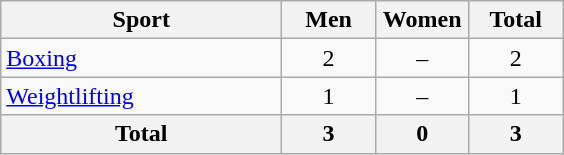<table class="wikitable sortable" style="text-align:center;">
<tr>
<th width=180>Sport</th>
<th width=55>Men</th>
<th width=55>Women</th>
<th width=55>Total</th>
</tr>
<tr>
<td align=left><a href='#'>Boxing</a></td>
<td>2</td>
<td>–</td>
<td>2</td>
</tr>
<tr>
<td align=left><a href='#'>Weightlifting</a></td>
<td>1</td>
<td>–</td>
<td>1</td>
</tr>
<tr>
<th>Total</th>
<th>3</th>
<th>0</th>
<th>3</th>
</tr>
</table>
